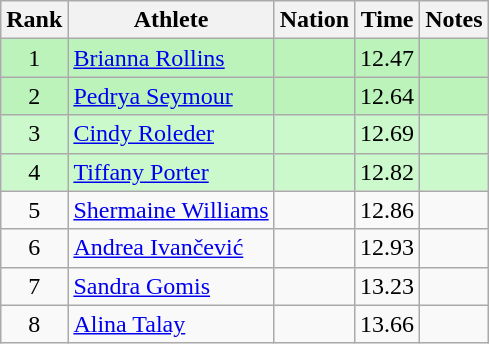<table class="wikitable sortable" style="text-align:center">
<tr>
<th>Rank</th>
<th>Athlete</th>
<th>Nation</th>
<th>Time</th>
<th>Notes</th>
</tr>
<tr bgcolor=bbf3bb>
<td>1</td>
<td align=left><a href='#'>Brianna Rollins</a></td>
<td align=left></td>
<td>12.47</td>
<td></td>
</tr>
<tr bgcolor=bbf3bb>
<td>2</td>
<td align=left><a href='#'>Pedrya Seymour</a></td>
<td align=left></td>
<td>12.64</td>
<td></td>
</tr>
<tr bgcolor=ccf9cc>
<td>3</td>
<td align=left><a href='#'>Cindy Roleder</a></td>
<td align=left></td>
<td>12.69</td>
<td></td>
</tr>
<tr bgcolor=ccf9cc>
<td>4</td>
<td align=left><a href='#'>Tiffany Porter</a></td>
<td align=left></td>
<td>12.82</td>
<td></td>
</tr>
<tr>
<td>5</td>
<td align=left><a href='#'>Shermaine Williams</a></td>
<td align=left></td>
<td>12.86</td>
<td></td>
</tr>
<tr>
<td>6</td>
<td align=left><a href='#'>Andrea Ivančević</a></td>
<td align=left></td>
<td>12.93</td>
<td></td>
</tr>
<tr>
<td>7</td>
<td align=left><a href='#'>Sandra Gomis</a></td>
<td align=left></td>
<td>13.23</td>
<td></td>
</tr>
<tr>
<td>8</td>
<td align=left><a href='#'>Alina Talay</a></td>
<td align=left></td>
<td>13.66</td>
<td></td>
</tr>
</table>
